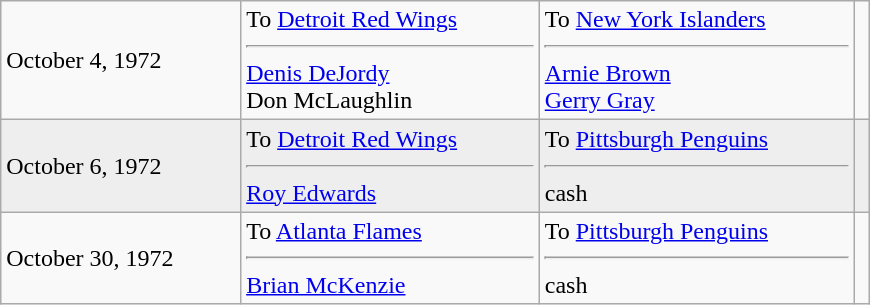<table class="wikitable" style="border:1px solid #999; width:580px;">
<tr>
<td>October 4, 1972</td>
<td valign="top">To <a href='#'>Detroit Red Wings</a><hr><a href='#'>Denis DeJordy</a><br>Don McLaughlin</td>
<td valign="top">To <a href='#'>New York Islanders</a><hr><a href='#'>Arnie Brown</a><br><a href='#'>Gerry Gray</a></td>
<td></td>
</tr>
<tr bgcolor="eeeeee">
<td>October 6, 1972</td>
<td valign="top">To <a href='#'>Detroit Red Wings</a><hr><a href='#'>Roy Edwards</a></td>
<td valign="top">To <a href='#'>Pittsburgh Penguins</a><hr>cash</td>
<td></td>
</tr>
<tr>
<td>October 30, 1972</td>
<td valign="top">To <a href='#'>Atlanta Flames</a><hr><a href='#'>Brian McKenzie</a></td>
<td valign="top">To <a href='#'>Pittsburgh Penguins</a><hr>cash</td>
<td></td>
</tr>
</table>
